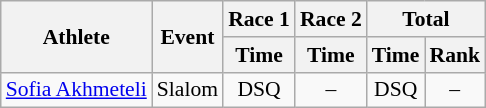<table class="wikitable" style="font-size:90%">
<tr>
<th rowspan="2">Athlete</th>
<th rowspan="2">Event</th>
<th>Race 1</th>
<th>Race 2</th>
<th colspan="2">Total</th>
</tr>
<tr>
<th>Time</th>
<th>Time</th>
<th>Time</th>
<th>Rank</th>
</tr>
<tr>
<td><a href='#'>Sofia Akhmeteli</a></td>
<td>Slalom</td>
<td align="center">DSQ</td>
<td align="center">–</td>
<td align="center">DSQ</td>
<td align="center">–</td>
</tr>
</table>
